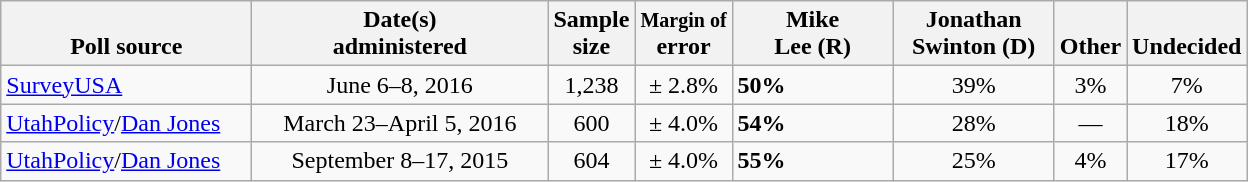<table class="wikitable">
<tr valign= bottom>
<th style="width:160px;">Poll source</th>
<th style="width:190px;">Date(s)<br>administered</th>
<th class=small>Sample<br>size</th>
<th><small>Margin of</small><br>error</th>
<th style="width:100px;">Mike<br>Lee (R)</th>
<th style="width:100px;">Jonathan<br>Swinton (D)</th>
<th>Other</th>
<th>Undecided</th>
</tr>
<tr>
<td><a href='#'>SurveyUSA</a></td>
<td align=center>June 6–8, 2016</td>
<td align=center>1,238</td>
<td align=center>± 2.8%</td>
<td><strong>50%</strong></td>
<td align=center>39%</td>
<td align=center>3%</td>
<td align=center>7%</td>
</tr>
<tr>
<td><a href='#'>UtahPolicy</a>/<a href='#'>Dan Jones</a></td>
<td align=center>March 23–April 5, 2016</td>
<td align=center>600</td>
<td align=center>± 4.0%</td>
<td><strong>54%</strong></td>
<td align=center>28%</td>
<td align=center>—</td>
<td align=center>18%</td>
</tr>
<tr>
<td><a href='#'>UtahPolicy</a>/<a href='#'>Dan Jones</a></td>
<td align=center>September 8–17, 2015</td>
<td align=center>604</td>
<td align=center>± 4.0%</td>
<td><strong>55%</strong></td>
<td align=center>25%</td>
<td align=center>4%</td>
<td align=center>17%</td>
</tr>
</table>
